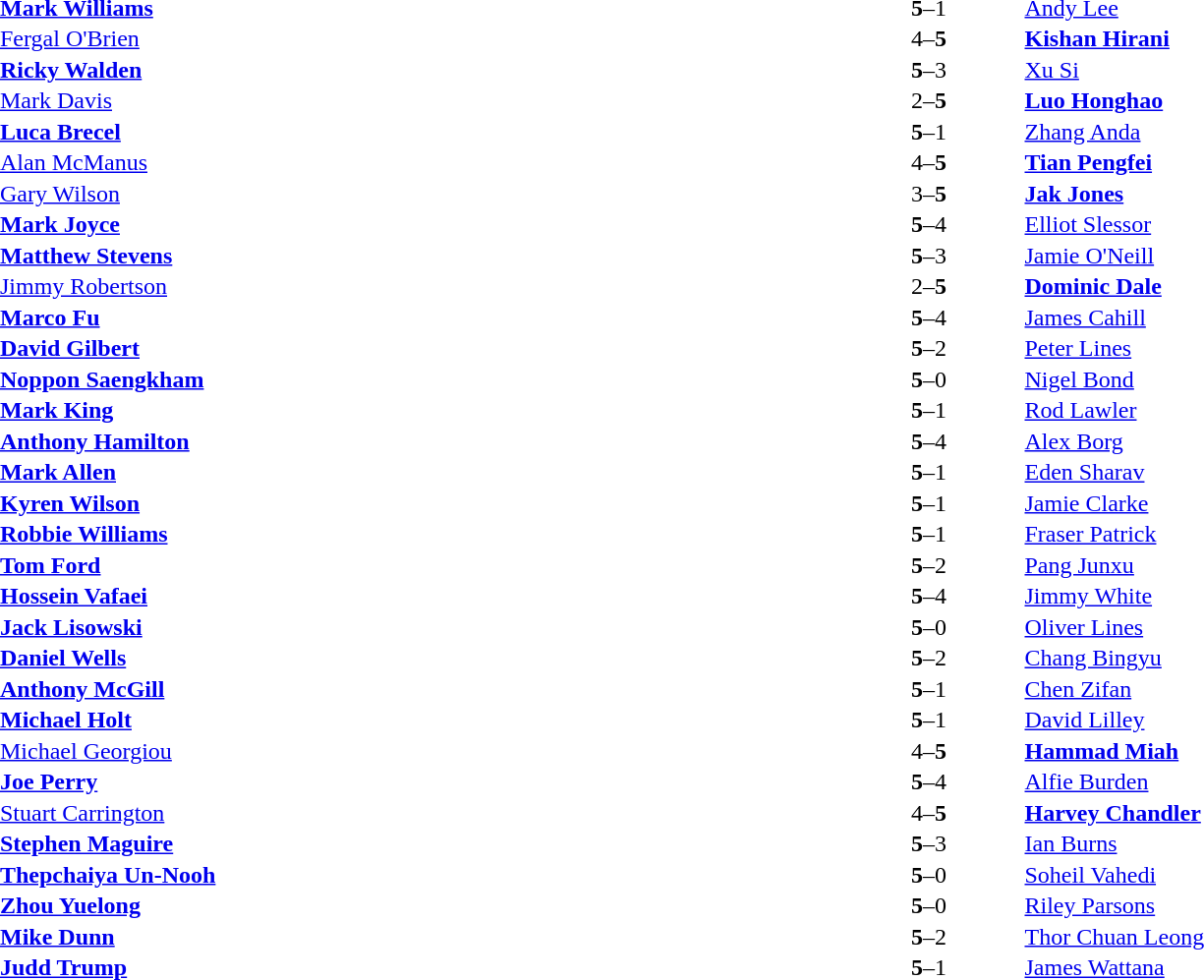<table width="100%" cellspacing="1">
<tr>
<th width=45%></th>
<th width=10%></th>
<th width=45%></th>
</tr>
<tr>
<td> <strong><a href='#'>Mark Williams</a></strong></td>
<td align="center"><strong>5</strong>–1</td>
<td> <a href='#'>Andy Lee</a></td>
</tr>
<tr>
<td> <a href='#'>Fergal O'Brien</a></td>
<td align="center">4–<strong>5</strong></td>
<td> <strong><a href='#'>Kishan Hirani</a></strong></td>
</tr>
<tr>
<td> <strong><a href='#'>Ricky Walden</a></strong></td>
<td align="center"><strong>5</strong>–3</td>
<td> <a href='#'>Xu Si</a></td>
</tr>
<tr>
<td> <a href='#'>Mark Davis</a></td>
<td align="center">2–<strong>5</strong></td>
<td> <strong><a href='#'>Luo Honghao</a></strong></td>
</tr>
<tr>
<td> <strong><a href='#'>Luca Brecel</a></strong></td>
<td align="center"><strong>5</strong>–1</td>
<td> <a href='#'>Zhang Anda</a></td>
</tr>
<tr>
<td> <a href='#'>Alan McManus</a></td>
<td align="center">4–<strong>5</strong></td>
<td> <strong><a href='#'>Tian Pengfei</a></strong></td>
</tr>
<tr>
<td> <a href='#'>Gary Wilson</a></td>
<td align="center">3–<strong>5</strong></td>
<td> <strong><a href='#'>Jak Jones</a></strong></td>
</tr>
<tr>
<td> <strong><a href='#'>Mark Joyce</a></strong></td>
<td align="center"><strong>5</strong>–4</td>
<td> <a href='#'>Elliot Slessor</a></td>
</tr>
<tr>
<td> <strong><a href='#'>Matthew Stevens</a></strong></td>
<td align="center"><strong>5</strong>–3</td>
<td> <a href='#'>Jamie O'Neill</a></td>
</tr>
<tr>
<td> <a href='#'>Jimmy Robertson</a></td>
<td align="center">2–<strong>5</strong></td>
<td> <strong><a href='#'>Dominic Dale</a></strong></td>
</tr>
<tr>
<td> <strong><a href='#'>Marco Fu</a></strong></td>
<td align="center"><strong>5</strong>–4</td>
<td> <a href='#'>James Cahill</a></td>
</tr>
<tr>
<td> <strong><a href='#'>David Gilbert</a></strong></td>
<td align="center"><strong>5</strong>–2</td>
<td> <a href='#'>Peter Lines</a></td>
</tr>
<tr>
<td> <strong><a href='#'>Noppon Saengkham</a></strong></td>
<td align="center"><strong>5</strong>–0</td>
<td> <a href='#'>Nigel Bond</a></td>
</tr>
<tr>
<td> <strong><a href='#'>Mark King</a></strong></td>
<td align="center"><strong>5</strong>–1</td>
<td> <a href='#'>Rod Lawler</a></td>
</tr>
<tr>
<td> <strong><a href='#'>Anthony Hamilton</a></strong></td>
<td align="center"><strong>5</strong>–4</td>
<td> <a href='#'>Alex Borg</a></td>
</tr>
<tr>
<td> <strong><a href='#'>Mark Allen</a></strong></td>
<td align="center"><strong>5</strong>–1</td>
<td> <a href='#'>Eden Sharav</a></td>
</tr>
<tr>
<td> <strong><a href='#'>Kyren Wilson</a></strong></td>
<td align="center"><strong>5</strong>–1</td>
<td> <a href='#'>Jamie Clarke</a></td>
</tr>
<tr>
<td> <strong><a href='#'>Robbie Williams</a></strong></td>
<td align="center"><strong>5</strong>–1</td>
<td> <a href='#'>Fraser Patrick</a></td>
</tr>
<tr>
<td> <strong><a href='#'>Tom Ford</a></strong></td>
<td align="center"><strong>5</strong>–2</td>
<td> <a href='#'>Pang Junxu</a></td>
</tr>
<tr>
<td> <strong><a href='#'>Hossein Vafaei</a></strong></td>
<td align="center"><strong>5</strong>–4</td>
<td> <a href='#'>Jimmy White</a></td>
</tr>
<tr>
<td> <strong><a href='#'>Jack Lisowski</a></strong></td>
<td align="center"><strong>5</strong>–0</td>
<td> <a href='#'>Oliver Lines</a></td>
</tr>
<tr>
<td> <strong><a href='#'>Daniel Wells</a></strong></td>
<td align="center"><strong>5</strong>–2</td>
<td> <a href='#'>Chang Bingyu</a></td>
</tr>
<tr>
<td> <strong><a href='#'>Anthony McGill</a></strong></td>
<td align="center"><strong>5</strong>–1</td>
<td> <a href='#'>Chen Zifan</a></td>
</tr>
<tr>
<td> <strong><a href='#'>Michael Holt</a></strong></td>
<td align="center"><strong>5</strong>–1</td>
<td> <a href='#'>David Lilley</a></td>
</tr>
<tr>
<td> <a href='#'>Michael Georgiou</a></td>
<td align="center">4–<strong>5</strong></td>
<td> <strong><a href='#'>Hammad Miah</a></strong></td>
</tr>
<tr>
<td> <strong><a href='#'>Joe Perry</a></strong></td>
<td align="center"><strong>5</strong>–4</td>
<td> <a href='#'>Alfie Burden</a></td>
</tr>
<tr>
<td> <a href='#'>Stuart Carrington</a></td>
<td align="center">4–<strong>5</strong></td>
<td> <strong><a href='#'>Harvey Chandler</a></strong></td>
</tr>
<tr>
<td> <strong><a href='#'>Stephen Maguire</a></strong></td>
<td align="center"><strong>5</strong>–3</td>
<td> <a href='#'>Ian Burns</a></td>
</tr>
<tr>
<td> <strong><a href='#'>Thepchaiya Un-Nooh</a></strong></td>
<td align="center"><strong>5</strong>–0</td>
<td> <a href='#'>Soheil Vahedi</a></td>
</tr>
<tr>
<td> <strong><a href='#'>Zhou Yuelong</a></strong></td>
<td align="center"><strong>5</strong>–0</td>
<td> <a href='#'>Riley Parsons</a></td>
</tr>
<tr>
<td> <strong><a href='#'>Mike Dunn</a></strong></td>
<td align="center"><strong>5</strong>–2</td>
<td> <a href='#'>Thor Chuan Leong</a></td>
</tr>
<tr>
<td> <strong><a href='#'>Judd Trump</a></strong></td>
<td align="center"><strong>5</strong>–1</td>
<td> <a href='#'>James Wattana</a></td>
</tr>
</table>
